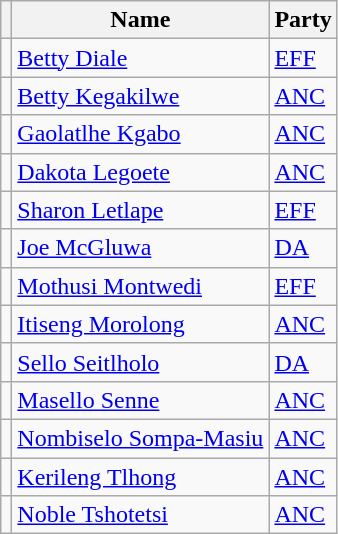<table class="wikitable sortable">
<tr>
<th class="unsortable"></th>
<th>Name</th>
<th>Party</th>
</tr>
<tr>
<td></td>
<td data-sort-value="Diale, Betty"><a href='#'>Betty Diale</a></td>
<td><a href='#'>EFF</a></td>
</tr>
<tr>
<td></td>
<td data-sort-value="Kegakilwe, Betty"><a href='#'>Betty Kegakilwe</a></td>
<td><a href='#'>ANC</a></td>
</tr>
<tr>
<td></td>
<td data-sort-value="Kgabo, Gaolatlhe"><a href='#'>Gaolatlhe Kgabo</a></td>
<td><a href='#'>ANC</a></td>
</tr>
<tr>
<td></td>
<td data-sort-value="Legoete, Dakota"><a href='#'>Dakota Legoete</a></td>
<td><a href='#'>ANC</a></td>
</tr>
<tr>
<td></td>
<td data-sort-value="Letlape, Sharon"><a href='#'>Sharon Letlape</a></td>
<td><a href='#'>EFF</a></td>
</tr>
<tr>
<td></td>
<td data-sort-value="McGluwa, Joe"><a href='#'>Joe McGluwa</a></td>
<td><a href='#'>DA</a></td>
</tr>
<tr>
<td></td>
<td data-sort-value="Montwedi, Mothusi"><a href='#'>Mothusi Montwedi</a></td>
<td><a href='#'>EFF</a></td>
</tr>
<tr>
<td></td>
<td data-sort-value="Morolong, Itiseng"><a href='#'>Itiseng Morolong</a></td>
<td><a href='#'>ANC</a></td>
</tr>
<tr>
<td></td>
<td data-sort-value="Seitlholo, Sello"><a href='#'>Sello Seitlholo</a></td>
<td><a href='#'>DA</a></td>
</tr>
<tr>
<td></td>
<td data-sort-value="Senne, Masello"><a href='#'>Masello Senne</a></td>
<td><a href='#'>ANC</a></td>
</tr>
<tr>
<td></td>
<td data-sort-value="Sompa-Masiu, Nombiselo"><a href='#'>Nombiselo Sompa-Masiu</a></td>
<td><a href='#'>ANC</a></td>
</tr>
<tr>
<td></td>
<td data-sort-value="Tlhong, Kerileng"><a href='#'>Kerileng Tlhong</a></td>
<td><a href='#'>ANC</a></td>
</tr>
<tr>
<td></td>
<td data-sort-value="Tshotetsi, Noble"><a href='#'>Noble Tshotetsi</a></td>
<td><a href='#'>ANC</a></td>
</tr>
</table>
